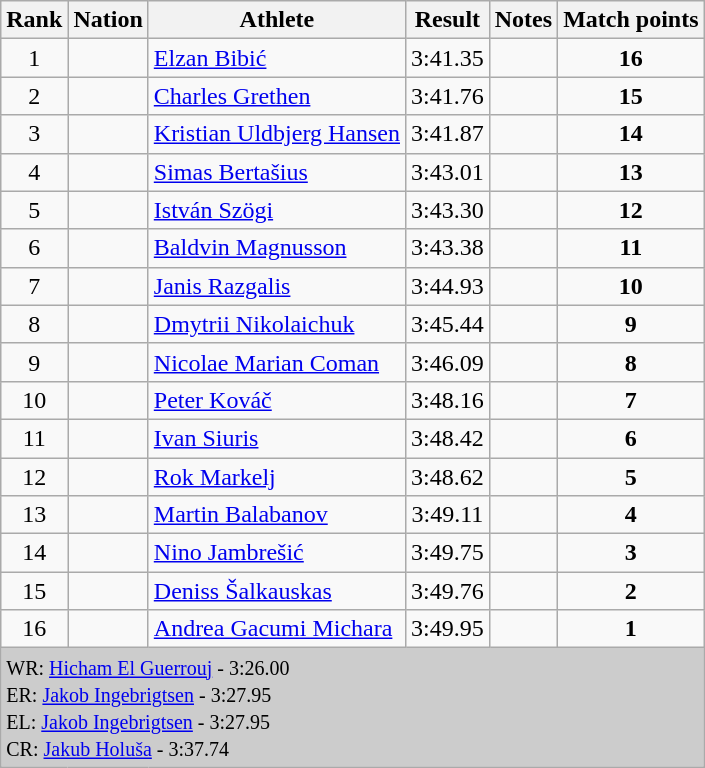<table class="wikitable sortable" style="text-align:left;">
<tr>
<th>Rank</th>
<th>Nation</th>
<th>Athlete</th>
<th>Result</th>
<th>Notes</th>
<th>Match points</th>
</tr>
<tr>
<td align=center>1</td>
<td></td>
<td><a href='#'>Elzan Bibić</a></td>
<td align=center>3:41.35</td>
<td></td>
<td align=center><strong>16</strong></td>
</tr>
<tr>
<td align=center>2</td>
<td></td>
<td><a href='#'>Charles Grethen</a></td>
<td align=center>3:41.76</td>
<td></td>
<td align=center><strong>15</strong></td>
</tr>
<tr>
<td align=center>3</td>
<td></td>
<td><a href='#'>Kristian Uldbjerg Hansen</a></td>
<td align=center>3:41.87</td>
<td></td>
<td align=center><strong>14</strong></td>
</tr>
<tr>
<td align=center>4</td>
<td></td>
<td><a href='#'>Simas Bertašius</a></td>
<td align=center>3:43.01</td>
<td></td>
<td align=center><strong>13</strong></td>
</tr>
<tr>
<td align=center>5</td>
<td></td>
<td><a href='#'>István Szögi</a></td>
<td align=center>3:43.30</td>
<td></td>
<td align=center><strong>12</strong></td>
</tr>
<tr>
<td align=center>6</td>
<td></td>
<td><a href='#'>Baldvin Magnusson</a></td>
<td align=center>3:43.38</td>
<td></td>
<td align=center><strong>11</strong></td>
</tr>
<tr>
<td align=center>7</td>
<td></td>
<td><a href='#'>Janis Razgalis</a></td>
<td align=center>3:44.93</td>
<td></td>
<td align=center><strong>10</strong></td>
</tr>
<tr>
<td align=center>8</td>
<td></td>
<td><a href='#'>Dmytrii Nikolaichuk</a></td>
<td align=center>3:45.44</td>
<td></td>
<td align=center><strong>9</strong></td>
</tr>
<tr>
<td align=center>9</td>
<td></td>
<td><a href='#'>Nicolae Marian Coman</a></td>
<td align=center>3:46.09</td>
<td></td>
<td align=center><strong>8</strong></td>
</tr>
<tr>
<td align=center>10</td>
<td></td>
<td><a href='#'>Peter Kováč</a></td>
<td align=center>3:48.16</td>
<td align=center></td>
<td align=center><strong>7</strong></td>
</tr>
<tr>
<td align=center>11</td>
<td></td>
<td><a href='#'>Ivan Siuris</a></td>
<td align=center>3:48.42</td>
<td align=center></td>
<td align=center><strong>6</strong></td>
</tr>
<tr>
<td align=center>12</td>
<td></td>
<td><a href='#'>Rok Markelj</a></td>
<td align=center>3:48.62</td>
<td></td>
<td align=center><strong>5</strong></td>
</tr>
<tr>
<td align=center>13</td>
<td></td>
<td><a href='#'>Martin Balabanov</a></td>
<td align=center>3:49.11</td>
<td align=center></td>
<td align=center><strong>4</strong></td>
</tr>
<tr>
<td align=center>14</td>
<td></td>
<td><a href='#'>Nino Jambrešić</a></td>
<td align=center>3:49.75</td>
<td></td>
<td align=center><strong>3</strong></td>
</tr>
<tr>
<td align=center>15</td>
<td></td>
<td><a href='#'>Deniss Šalkauskas</a></td>
<td align=center>3:49.76</td>
<td></td>
<td align=center><strong>2</strong></td>
</tr>
<tr>
<td align=center>16</td>
<td></td>
<td><a href='#'>Andrea Gacumi Michara</a></td>
<td align=center>3:49.95</td>
<td align=center></td>
<td align=center><strong>1</strong></td>
</tr>
<tr>
<td colspan="6" bgcolor="#cccccc"><small>WR:  <a href='#'>Hicham El Guerrouj</a> - 3:26.00<br>ER:  <a href='#'>Jakob Ingebrigtsen</a> - 3:27.95<br></small><small>EL:  <a href='#'>Jakob Ingebrigtsen</a> - 3:27.95<br>CR:  <a href='#'>Jakub Holuša</a> - 3:37.74</small></td>
</tr>
</table>
